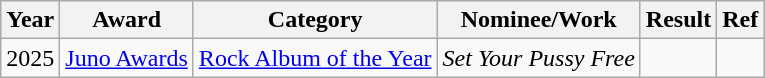<table class="wikitable plainrowheaders" style="text-align:center;">
<tr>
<th>Year</th>
<th>Award</th>
<th>Category</th>
<th>Nominee/Work</th>
<th>Result</th>
<th>Ref</th>
</tr>
<tr>
<td>2025</td>
<td><a href='#'>Juno Awards</a></td>
<td><a href='#'>Rock Album of the Year</a></td>
<td><em>Set Your Pussy Free</em></td>
<td></td>
<td></td>
</tr>
</table>
